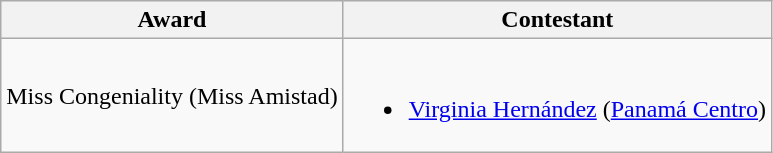<table class="wikitable" border="1">
<tr>
<th>Award</th>
<th>Contestant</th>
</tr>
<tr>
<td>Miss Congeniality (Miss Amistad)</td>
<td><br><ul><li><a href='#'>Virginia Hernández</a> (<a href='#'>Panamá Centro</a>)</li></ul></td>
</tr>
</table>
